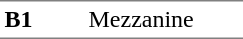<table border=0 cellspacing=0 cellpadding=3>
<tr>
<td style="border-bottom:solid 1px gray;border-top:solid 1px gray;" width=50 valign=top><strong>B1</strong></td>
<td style="border-top:solid 1px gray;border-bottom:solid 1px gray;" width=100 valign=top>Mezzanine</td>
</tr>
</table>
